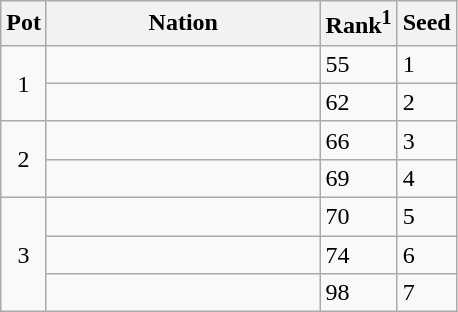<table class="wikitable">
<tr>
<th>Pot</th>
<th width="175">Nation</th>
<th>Rank<sup>1</sup></th>
<th>Seed</th>
</tr>
<tr>
<td rowspan=2 style="text-align:center;">1</td>
<td></td>
<td>55</td>
<td>1</td>
</tr>
<tr>
<td></td>
<td>62</td>
<td>2</td>
</tr>
<tr>
<td rowspan=2 style="text-align:center;">2</td>
<td></td>
<td>66</td>
<td>3</td>
</tr>
<tr>
<td></td>
<td>69</td>
<td>4</td>
</tr>
<tr>
<td rowspan=3 style="text-align:center;">3</td>
<td></td>
<td>70</td>
<td>5</td>
</tr>
<tr>
<td></td>
<td>74</td>
<td>6</td>
</tr>
<tr>
<td></td>
<td>98</td>
<td>7</td>
</tr>
</table>
